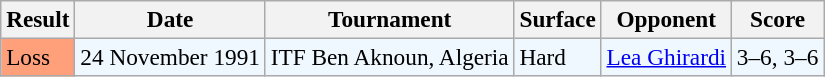<table class="sortable wikitable" style=font-size:97%>
<tr>
<th>Result</th>
<th>Date</th>
<th>Tournament</th>
<th>Surface</th>
<th>Opponent</th>
<th class="unsortable">Score</th>
</tr>
<tr bgcolor="#f0f8ff">
<td style="background:#ffa07a;">Loss</td>
<td>24 November 1991</td>
<td>ITF Ben Aknoun, Algeria</td>
<td>Hard</td>
<td> <a href='#'>Lea Ghirardi</a></td>
<td>3–6, 3–6</td>
</tr>
</table>
